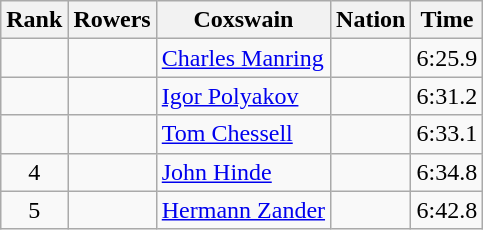<table class="wikitable sortable" style="text-align:center">
<tr>
<th>Rank</th>
<th>Rowers</th>
<th>Coxswain</th>
<th>Nation</th>
<th>Time</th>
</tr>
<tr>
<td></td>
<td></td>
<td align=left><a href='#'>Charles Manring</a></td>
<td align=left></td>
<td>6:25.9</td>
</tr>
<tr>
<td></td>
<td></td>
<td align=left><a href='#'>Igor Polyakov</a></td>
<td align=left></td>
<td>6:31.2</td>
</tr>
<tr>
<td></td>
<td></td>
<td align=left><a href='#'>Tom Chessell</a></td>
<td align=left></td>
<td>6:33.1</td>
</tr>
<tr>
<td>4</td>
<td></td>
<td align=left><a href='#'>John Hinde</a></td>
<td align=left></td>
<td>6:34.8</td>
</tr>
<tr>
<td>5</td>
<td></td>
<td align=left><a href='#'>Hermann Zander</a></td>
<td align=left></td>
<td>6:42.8</td>
</tr>
</table>
